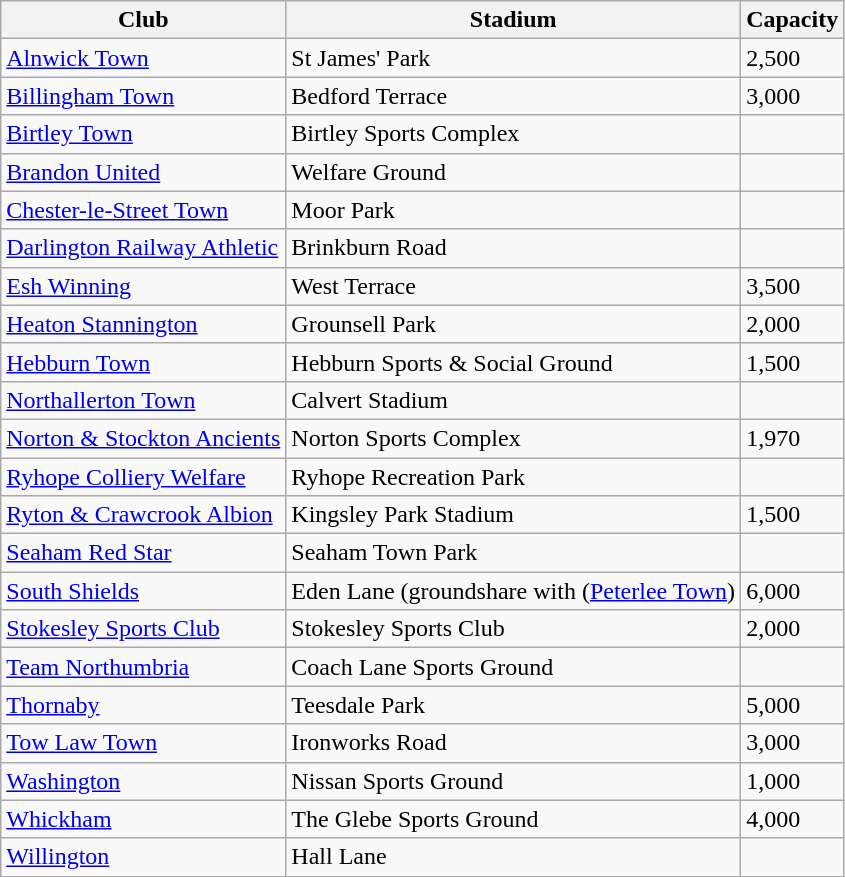<table class="wikitable sortable">
<tr>
<th>Club</th>
<th>Stadium</th>
<th>Capacity</th>
</tr>
<tr>
<td><a href='#'>Alnwick Town</a></td>
<td>St James' Park</td>
<td>2,500</td>
</tr>
<tr>
<td><a href='#'>Billingham Town</a></td>
<td>Bedford Terrace</td>
<td>3,000</td>
</tr>
<tr>
<td><a href='#'>Birtley Town</a></td>
<td>Birtley Sports Complex</td>
<td></td>
</tr>
<tr>
<td><a href='#'>Brandon United</a></td>
<td>Welfare Ground</td>
<td></td>
</tr>
<tr>
<td><a href='#'>Chester-le-Street Town</a></td>
<td>Moor Park</td>
<td></td>
</tr>
<tr>
<td><a href='#'>Darlington Railway Athletic</a></td>
<td>Brinkburn Road</td>
<td></td>
</tr>
<tr>
<td><a href='#'>Esh Winning</a></td>
<td>West Terrace</td>
<td>3,500</td>
</tr>
<tr>
<td><a href='#'>Heaton Stannington</a></td>
<td>Grounsell Park</td>
<td>2,000</td>
</tr>
<tr>
<td><a href='#'>Hebburn Town</a></td>
<td>Hebburn Sports & Social Ground</td>
<td>1,500</td>
</tr>
<tr>
<td><a href='#'>Northallerton Town</a></td>
<td>Calvert Stadium</td>
<td></td>
</tr>
<tr>
<td><a href='#'>Norton & Stockton Ancients</a></td>
<td>Norton Sports Complex</td>
<td>1,970</td>
</tr>
<tr>
<td><a href='#'>Ryhope Colliery Welfare</a></td>
<td>Ryhope Recreation Park</td>
<td></td>
</tr>
<tr>
<td><a href='#'>Ryton & Crawcrook Albion</a></td>
<td>Kingsley Park Stadium</td>
<td>1,500</td>
</tr>
<tr>
<td><a href='#'>Seaham Red Star</a></td>
<td>Seaham Town Park</td>
<td></td>
</tr>
<tr>
<td><a href='#'>South Shields</a></td>
<td>Eden Lane (groundshare with (<a href='#'>Peterlee Town</a>)</td>
<td>6,000</td>
</tr>
<tr>
<td><a href='#'>Stokesley Sports Club</a></td>
<td>Stokesley Sports Club</td>
<td>2,000</td>
</tr>
<tr>
<td><a href='#'>Team Northumbria</a></td>
<td>Coach Lane Sports Ground</td>
<td></td>
</tr>
<tr>
<td><a href='#'>Thornaby</a></td>
<td>Teesdale Park</td>
<td>5,000</td>
</tr>
<tr>
<td><a href='#'>Tow Law Town</a></td>
<td>Ironworks Road</td>
<td>3,000</td>
</tr>
<tr>
<td><a href='#'>Washington</a></td>
<td>Nissan Sports Ground</td>
<td>1,000</td>
</tr>
<tr>
<td><a href='#'>Whickham</a></td>
<td>The Glebe Sports Ground</td>
<td>4,000</td>
</tr>
<tr>
<td><a href='#'>Willington</a></td>
<td>Hall Lane</td>
<td></td>
</tr>
</table>
